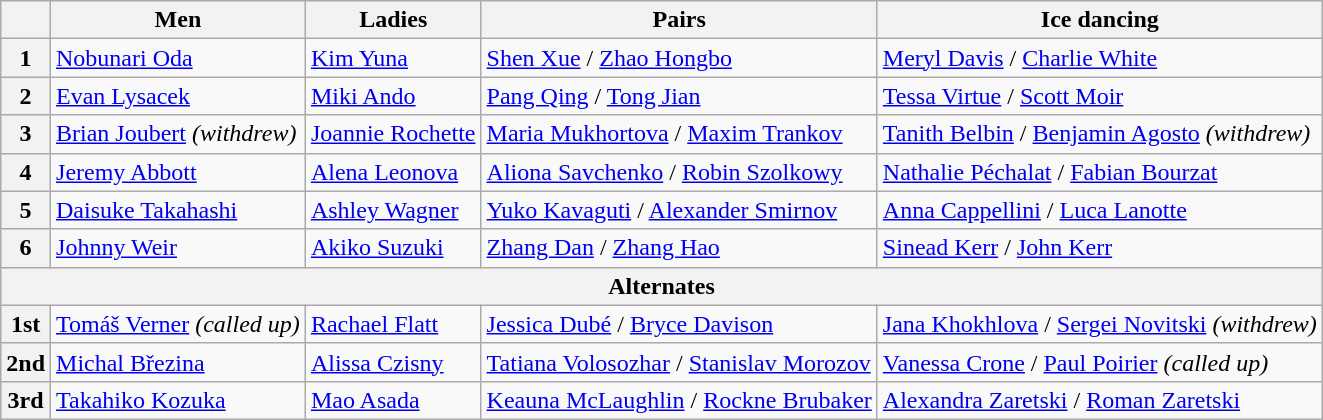<table class="wikitable">
<tr>
<th></th>
<th>Men</th>
<th>Ladies</th>
<th>Pairs</th>
<th>Ice dancing</th>
</tr>
<tr>
<th>1</th>
<td> <a href='#'>Nobunari Oda</a></td>
<td> <a href='#'>Kim Yuna</a></td>
<td> <a href='#'>Shen Xue</a> / <a href='#'>Zhao Hongbo</a></td>
<td> <a href='#'>Meryl Davis</a> / <a href='#'>Charlie White</a></td>
</tr>
<tr>
<th>2</th>
<td> <a href='#'>Evan Lysacek</a></td>
<td> <a href='#'>Miki Ando</a></td>
<td> <a href='#'>Pang Qing</a> / <a href='#'>Tong Jian</a></td>
<td> <a href='#'>Tessa Virtue</a> / <a href='#'>Scott Moir</a></td>
</tr>
<tr>
<th>3</th>
<td> <a href='#'>Brian Joubert</a> <em>(withdrew)</em></td>
<td> <a href='#'>Joannie Rochette</a></td>
<td> <a href='#'>Maria Mukhortova</a> / <a href='#'>Maxim Trankov</a></td>
<td> <a href='#'>Tanith Belbin</a> / <a href='#'>Benjamin Agosto</a> <em>(withdrew)</em></td>
</tr>
<tr>
<th>4</th>
<td> <a href='#'>Jeremy Abbott</a></td>
<td> <a href='#'>Alena Leonova</a></td>
<td> <a href='#'>Aliona Savchenko</a> / <a href='#'>Robin Szolkowy</a></td>
<td> <a href='#'>Nathalie Péchalat</a> / <a href='#'>Fabian Bourzat</a></td>
</tr>
<tr>
<th>5</th>
<td> <a href='#'>Daisuke Takahashi</a></td>
<td> <a href='#'>Ashley Wagner</a></td>
<td> <a href='#'>Yuko Kavaguti</a> / <a href='#'>Alexander Smirnov</a></td>
<td> <a href='#'>Anna Cappellini</a> / <a href='#'>Luca Lanotte</a></td>
</tr>
<tr>
<th>6</th>
<td> <a href='#'>Johnny Weir</a></td>
<td> <a href='#'>Akiko Suzuki</a></td>
<td> <a href='#'>Zhang Dan</a> / <a href='#'>Zhang Hao</a></td>
<td> <a href='#'>Sinead Kerr</a> / <a href='#'>John Kerr</a></td>
</tr>
<tr>
<th colspan=5 align=center>Alternates</th>
</tr>
<tr>
<th>1st</th>
<td> <a href='#'>Tomáš Verner</a> <em>(called up)</em></td>
<td> <a href='#'>Rachael Flatt</a></td>
<td> <a href='#'>Jessica Dubé</a> / <a href='#'>Bryce Davison</a></td>
<td> <a href='#'>Jana Khokhlova</a> / <a href='#'>Sergei Novitski</a> <em>(withdrew)</em></td>
</tr>
<tr>
<th>2nd</th>
<td> <a href='#'>Michal Březina</a></td>
<td> <a href='#'>Alissa Czisny</a></td>
<td> <a href='#'>Tatiana Volosozhar</a> / <a href='#'>Stanislav Morozov</a></td>
<td> <a href='#'>Vanessa Crone</a> / <a href='#'>Paul Poirier</a> <em>(called up)</em></td>
</tr>
<tr>
<th>3rd</th>
<td> <a href='#'>Takahiko Kozuka</a></td>
<td> <a href='#'>Mao Asada</a></td>
<td> <a href='#'>Keauna McLaughlin</a> / <a href='#'>Rockne Brubaker</a></td>
<td> <a href='#'>Alexandra Zaretski</a> / <a href='#'>Roman Zaretski</a></td>
</tr>
</table>
